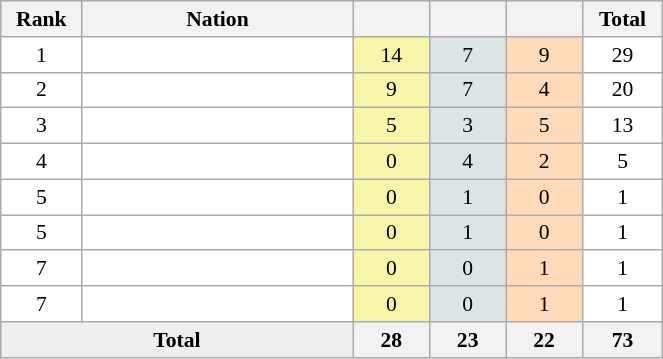<table class=wikitable width=35% cellspacing="1" cellpadding="3" style="border:1px solid #AAAAAA;font-size:90%">
<tr bgcolor="#EFEFEF">
<th width=50>Rank</th>
<th width=200>Nation</th>
<th width=50></th>
<th width=50></th>
<th width=50></th>
<th width=50>Total</th>
</tr>
<tr align="center" valign="top" bgcolor="#FFFFFF">
<td rowspan="1" valign="center">1</td>
<td align="left"></td>
<td style="background:#F7F6A8;">14</td>
<td style="background:#DCE5E5;">7</td>
<td style="background:#FFDAB9;">9</td>
<td>29</td>
</tr>
<tr align="center" valign="top" bgcolor="#FFFFFF">
<td rowspan="1" valign="center">2</td>
<td align="left"></td>
<td style="background:#F7F6A8;">9</td>
<td style="background:#DCE5E5;">7</td>
<td style="background:#FFDAB9;">4</td>
<td>20</td>
</tr>
<tr align="center" valign="top" bgcolor="#FFFFFF">
<td rowspan="1" valign="center">3</td>
<td align="left"></td>
<td style="background:#F7F6A8;">5</td>
<td style="background:#DCE5E5;">3</td>
<td style="background:#FFDAB9;">5</td>
<td>13</td>
</tr>
<tr align="center" valign="top" bgcolor="#FFFFFF">
<td rowspan="1" valign="center">4</td>
<td align="left"></td>
<td style="background:#F7F6A8;">0</td>
<td style="background:#DCE5E5;">4</td>
<td style="background:#FFDAB9;">2</td>
<td>5</td>
</tr>
<tr align="center" valign="top" bgcolor="#FFFFFF">
<td rowspan="1" valign="center">5</td>
<td align="left"></td>
<td style="background:#F7F6A8;">0</td>
<td style="background:#DCE5E5;">1</td>
<td style="background:#FFDAB9;">0</td>
<td>1</td>
</tr>
<tr align="center" valign="top" bgcolor="#FFFFFF">
<td rowspan="1" valign="center">5</td>
<td align="left"></td>
<td style="background:#F7F6A8;">0</td>
<td style="background:#DCE5E5;">1</td>
<td style="background:#FFDAB9;">0</td>
<td>1</td>
</tr>
<tr align="center" valign="top" bgcolor="#FFFFFF">
<td rowspan="1" valign="center">7</td>
<td align="left"></td>
<td style="background:#F7F6A8;">0</td>
<td style="background:#DCE5E5;">0</td>
<td style="background:#FFDAB9;">1</td>
<td>1</td>
</tr>
<tr align="center" valign="top" bgcolor="#FFFFFF">
<td rowspan="1" valign="center">7</td>
<td align="left"></td>
<td style="background:#F7F6A8;">0</td>
<td style="background:#DCE5E5;">0</td>
<td style="background:#FFDAB9;">1</td>
<td>1</td>
</tr>
<tr align="center" valign="top" bgcolor="#EFEFEF">
<td colspan="2" rowspan="1" valign="center"><strong>Total</strong></td>
<th>28</th>
<th>23</th>
<th>22</th>
<th>73</th>
</tr>
</table>
